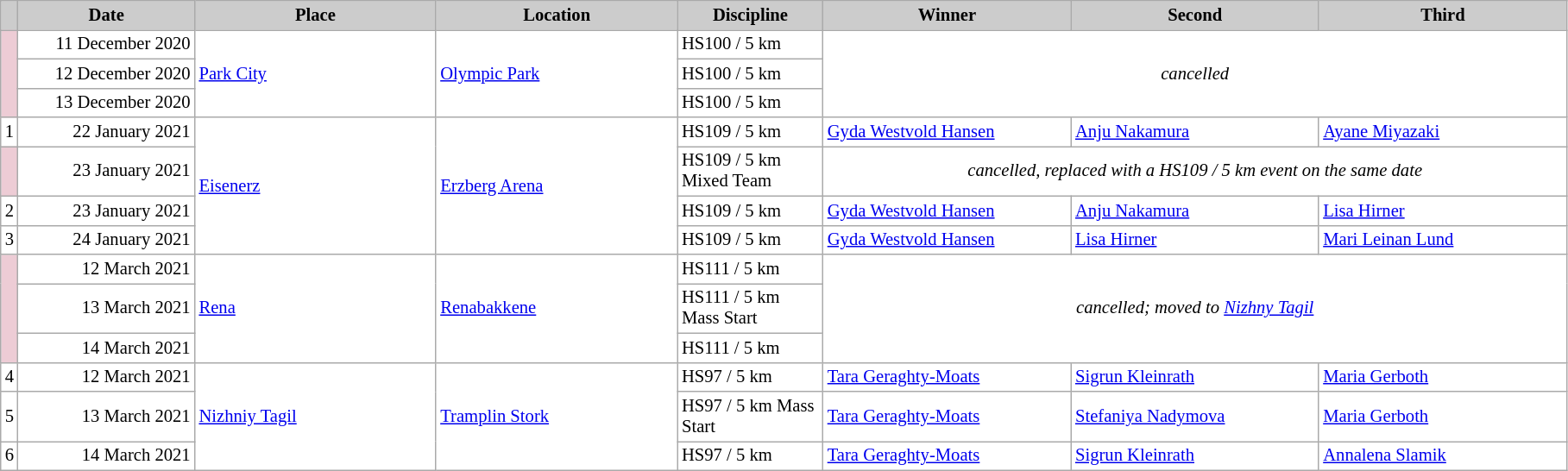<table class="wikitable plainrowheaders" style="background:#fff; font-size:86%; line-height:16px; border:grey solid 1px; border-collapse:collapse;">
<tr>
<th scope="col" style="background:#ccc; width=20 px;"></th>
<th scope="col" style="background:#ccc; width:130px;">Date</th>
<th scope="col" style="background:#ccc; width:180px;">Place</th>
<th scope="col" style="background:#ccc; width:180px;">Location</th>
<th scope="col" style="background:#ccc; width:106px;">Discipline</th>
<th scope="col" style="background:#ccc; width:185px;">Winner</th>
<th scope="col" style="background:#ccc; width:185px;">Second</th>
<th scope="col" style="background:#ccc; width:185px;">Third</th>
</tr>
<tr>
<td rowspan=3 bgcolor="EDCCD5"></td>
<td align=right>11 December 2020</td>
<td rowspan=3> <a href='#'>Park City</a></td>
<td rowspan=3><a href='#'>Olympic Park</a></td>
<td>HS100 / 5 km</td>
<td rowspan=3 colspan=3 align=center><em>cancelled</em></td>
</tr>
<tr>
<td align=right>12 December 2020</td>
<td>HS100 / 5 km</td>
</tr>
<tr>
<td align=right>13 December 2020</td>
<td>HS100 / 5 km</td>
</tr>
<tr>
<td align="center">1</td>
<td align="right">22 January 2021</td>
<td rowspan=4> <a href='#'>Eisenerz</a></td>
<td rowspan=4><a href='#'>Erzberg Arena</a></td>
<td>HS109 / 5 km</td>
<td> <a href='#'>Gyda Westvold Hansen</a></td>
<td> <a href='#'>Anju Nakamura</a></td>
<td> <a href='#'>Ayane Miyazaki</a></td>
</tr>
<tr>
<td bgcolor="EDCCD5"></td>
<td align=right>23 January 2021</td>
<td>HS109 / 5 km Mixed Team</td>
<td colspan=3 align=center><em>cancelled, replaced with a HS109 / 5 km event on the same date</em></td>
</tr>
<tr>
<td align="center">2</td>
<td align="right">23 January 2021</td>
<td>HS109 / 5 km</td>
<td> <a href='#'>Gyda Westvold Hansen</a></td>
<td> <a href='#'>Anju Nakamura</a></td>
<td> <a href='#'>Lisa Hirner</a></td>
</tr>
<tr>
<td align="center">3</td>
<td align="right">24 January 2021</td>
<td>HS109 / 5 km</td>
<td> <a href='#'>Gyda Westvold Hansen</a></td>
<td> <a href='#'>Lisa Hirner</a></td>
<td> <a href='#'>Mari Leinan Lund</a></td>
</tr>
<tr>
<td rowspan=3 bgcolor="EDCCD5"></td>
<td align=right>12 March 2021</td>
<td rowspan=3> <a href='#'>Rena</a></td>
<td rowspan=3><a href='#'>Renabakkene</a></td>
<td>HS111 / 5 km</td>
<td rowspan=3 colspan=3 align=center><em>cancelled; moved to <a href='#'>Nizhny Tagil</a></em></td>
</tr>
<tr>
<td align=right>13 March 2021</td>
<td>HS111 / 5 km Mass Start</td>
</tr>
<tr>
<td align=right>14 March 2021</td>
<td>HS111 / 5 km</td>
</tr>
<tr>
<td align="center">4</td>
<td align="right">12 March 2021</td>
<td rowspan=3> <a href='#'>Nizhniy Tagil</a></td>
<td rowspan=3><a href='#'>Tramplin Stork</a></td>
<td>HS97 / 5 km</td>
<td> <a href='#'>Tara Geraghty-Moats</a></td>
<td> <a href='#'>Sigrun Kleinrath</a></td>
<td> <a href='#'>Maria Gerboth</a></td>
</tr>
<tr>
<td align="center">5</td>
<td align="right">13 March 2021</td>
<td>HS97 / 5 km Mass Start</td>
<td> <a href='#'>Tara Geraghty-Moats</a></td>
<td> <a href='#'>Stefaniya Nadymova</a></td>
<td> <a href='#'>Maria Gerboth</a></td>
</tr>
<tr>
<td align="center">6</td>
<td align="right">14 March 2021</td>
<td>HS97 / 5 km</td>
<td> <a href='#'>Tara Geraghty-Moats</a></td>
<td> <a href='#'>Sigrun Kleinrath</a></td>
<td> <a href='#'>Annalena Slamik</a></td>
</tr>
</table>
